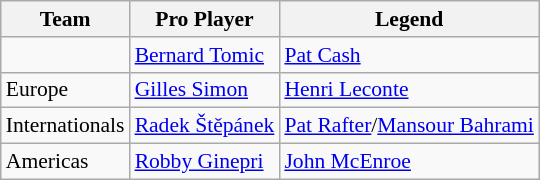<table class="wikitable" style="font-size:90%">
<tr>
<th>Team</th>
<th>Pro Player</th>
<th>Legend</th>
</tr>
<tr>
<td></td>
<td><a href='#'>Bernard Tomic</a></td>
<td><a href='#'>Pat Cash</a></td>
</tr>
<tr>
<td> Europe</td>
<td><a href='#'>Gilles Simon</a></td>
<td><a href='#'>Henri Leconte</a></td>
</tr>
<tr>
<td> Internationals</td>
<td><a href='#'>Radek Štěpánek</a></td>
<td><a href='#'>Pat Rafter</a>/<a href='#'>Mansour Bahrami</a></td>
</tr>
<tr>
<td> Americas</td>
<td><a href='#'>Robby Ginepri</a></td>
<td><a href='#'>John McEnroe</a></td>
</tr>
</table>
